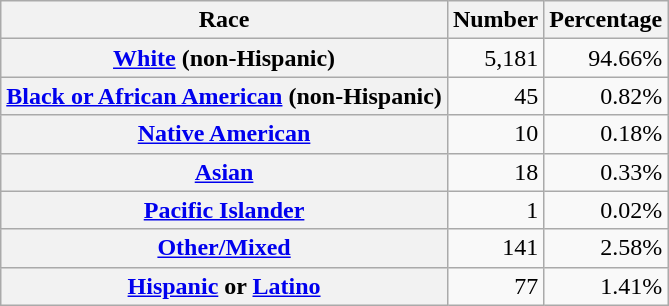<table class="wikitable" style="text-align:right">
<tr>
<th scope="col">Race</th>
<th scope="col">Number</th>
<th scope="col">Percentage</th>
</tr>
<tr>
<th scope="row"><a href='#'>White</a> (non-Hispanic)</th>
<td>5,181</td>
<td>94.66%</td>
</tr>
<tr>
<th scope="row"><a href='#'>Black or African American</a> (non-Hispanic)</th>
<td>45</td>
<td>0.82%</td>
</tr>
<tr>
<th scope="row"><a href='#'>Native American</a></th>
<td>10</td>
<td>0.18%</td>
</tr>
<tr>
<th scope="row"><a href='#'>Asian</a></th>
<td>18</td>
<td>0.33%</td>
</tr>
<tr>
<th scope="row"><a href='#'>Pacific Islander</a></th>
<td>1</td>
<td>0.02%</td>
</tr>
<tr>
<th scope="row"><a href='#'>Other/Mixed</a></th>
<td>141</td>
<td>2.58%</td>
</tr>
<tr>
<th scope="row"><a href='#'>Hispanic</a> or <a href='#'>Latino</a></th>
<td>77</td>
<td>1.41%</td>
</tr>
</table>
